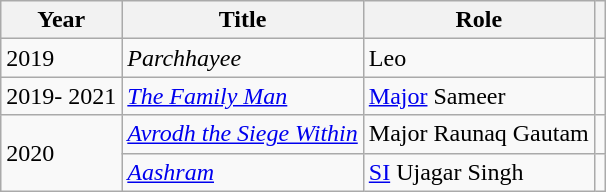<table class="wikitable">
<tr>
<th>Year</th>
<th>Title</th>
<th>Role</th>
<th></th>
</tr>
<tr>
<td>2019</td>
<td><em>Parchhayee</em></td>
<td>Leo</td>
<td></td>
</tr>
<tr>
<td>2019- 2021</td>
<td><em><a href='#'>The Family Man</a></em></td>
<td><a href='#'>Major</a> Sameer</td>
<td></td>
</tr>
<tr>
<td rowspan="2">2020</td>
<td><em><a href='#'>Avrodh the Siege Within</a></em></td>
<td>Major Raunaq Gautam</td>
<td></td>
</tr>
<tr>
<td><em><a href='#'>Aashram</a></em></td>
<td><a href='#'>SI</a> Ujagar Singh</td>
<td></td>
</tr>
</table>
